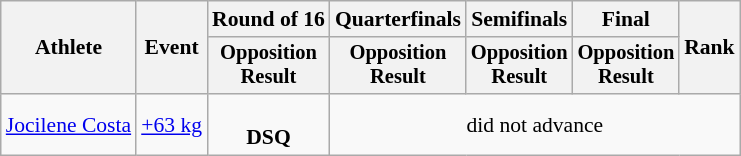<table class="wikitable" style="font-size:90%;">
<tr>
<th rowspan=2>Athlete</th>
<th rowspan=2>Event</th>
<th>Round of 16</th>
<th>Quarterfinals</th>
<th>Semifinals</th>
<th>Final</th>
<th rowspan=2>Rank</th>
</tr>
<tr style="font-size:95%">
<th>Opposition<br>Result</th>
<th>Opposition<br>Result</th>
<th>Opposition<br>Result</th>
<th>Opposition<br>Result</th>
</tr>
<tr align=center>
<td align=left><a href='#'>Jocilene Costa</a></td>
<td align=left><a href='#'>+63 kg</a></td>
<td> <br> <strong>DSQ</strong></td>
<td colspan=4>did not advance</td>
</tr>
</table>
